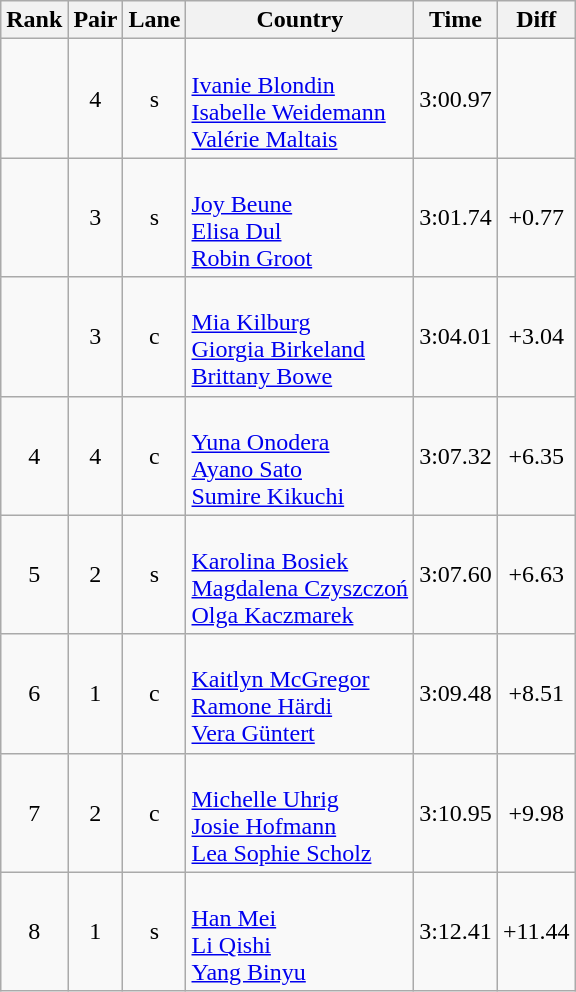<table class="wikitable sortable" style="text-align:center">
<tr>
<th>Rank</th>
<th>Pair</th>
<th>Lane</th>
<th>Country</th>
<th>Time</th>
<th>Diff</th>
</tr>
<tr>
<td></td>
<td>4</td>
<td>s</td>
<td align=left><br><a href='#'>Ivanie Blondin</a><br><a href='#'>Isabelle Weidemann</a><br><a href='#'>Valérie Maltais</a></td>
<td>3:00.97</td>
</tr>
<tr>
<td></td>
<td>3</td>
<td>s</td>
<td align=left><br><a href='#'>Joy Beune</a><br><a href='#'>Elisa Dul</a><br><a href='#'>Robin Groot</a></td>
<td>3:01.74</td>
<td>+0.77</td>
</tr>
<tr>
<td></td>
<td>3</td>
<td>c</td>
<td align=left><br><a href='#'>Mia Kilburg</a><br><a href='#'>Giorgia Birkeland</a><br><a href='#'>Brittany Bowe</a></td>
<td>3:04.01</td>
<td>+3.04</td>
</tr>
<tr>
<td>4</td>
<td>4</td>
<td>c</td>
<td align=left><br><a href='#'>Yuna Onodera</a><br><a href='#'>Ayano Sato</a><br><a href='#'>Sumire Kikuchi</a></td>
<td>3:07.32</td>
<td>+6.35</td>
</tr>
<tr>
<td>5</td>
<td>2</td>
<td>s</td>
<td align=left><br><a href='#'>Karolina Bosiek</a><br><a href='#'>Magdalena Czyszczoń</a><br><a href='#'>Olga Kaczmarek</a></td>
<td>3:07.60</td>
<td>+6.63</td>
</tr>
<tr>
<td>6</td>
<td>1</td>
<td>c</td>
<td align=left><br><a href='#'>Kaitlyn McGregor</a><br><a href='#'>Ramone Härdi</a><br><a href='#'>Vera Güntert</a></td>
<td>3:09.48</td>
<td>+8.51</td>
</tr>
<tr>
<td>7</td>
<td>2</td>
<td>c</td>
<td align=left><br><a href='#'>Michelle Uhrig</a><br><a href='#'>Josie Hofmann</a><br><a href='#'>Lea Sophie Scholz</a></td>
<td>3:10.95</td>
<td>+9.98</td>
</tr>
<tr>
<td>8</td>
<td>1</td>
<td>s</td>
<td align=left><br><a href='#'>Han Mei</a><br><a href='#'>Li Qishi</a><br><a href='#'>Yang Binyu</a></td>
<td>3:12.41</td>
<td>+11.44</td>
</tr>
</table>
